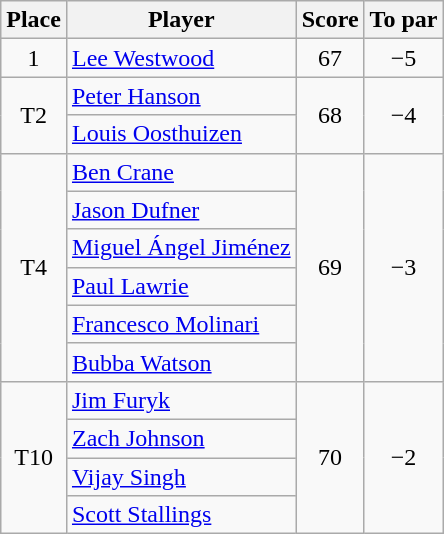<table class="wikitable">
<tr>
<th>Place</th>
<th>Player</th>
<th>Score</th>
<th>To par</th>
</tr>
<tr>
<td style="text-align:center;">1</td>
<td> <a href='#'>Lee Westwood</a></td>
<td style="text-align:center;">67</td>
<td style="text-align:center;">−5</td>
</tr>
<tr>
<td rowspan="2" style="text-align:center;">T2</td>
<td> <a href='#'>Peter Hanson</a></td>
<td rowspan="2" style="text-align:center;">68</td>
<td rowspan="2" style="text-align:center;">−4</td>
</tr>
<tr>
<td> <a href='#'>Louis Oosthuizen</a></td>
</tr>
<tr>
<td rowspan="6" style="text-align:center;">T4</td>
<td> <a href='#'>Ben Crane</a></td>
<td rowspan="6" style="text-align:center;">69</td>
<td rowspan="6" style="text-align:center;">−3</td>
</tr>
<tr>
<td> <a href='#'>Jason Dufner</a></td>
</tr>
<tr>
<td> <a href='#'>Miguel Ángel Jiménez</a></td>
</tr>
<tr>
<td> <a href='#'>Paul Lawrie</a></td>
</tr>
<tr>
<td> <a href='#'>Francesco Molinari</a></td>
</tr>
<tr>
<td> <a href='#'>Bubba Watson</a></td>
</tr>
<tr>
<td rowspan="4" style="text-align:center;">T10</td>
<td> <a href='#'>Jim Furyk</a></td>
<td rowspan="4" style="text-align:center;">70</td>
<td rowspan="4" style="text-align:center;">−2</td>
</tr>
<tr>
<td> <a href='#'>Zach Johnson</a></td>
</tr>
<tr>
<td> <a href='#'>Vijay Singh</a></td>
</tr>
<tr>
<td> <a href='#'>Scott Stallings</a></td>
</tr>
</table>
